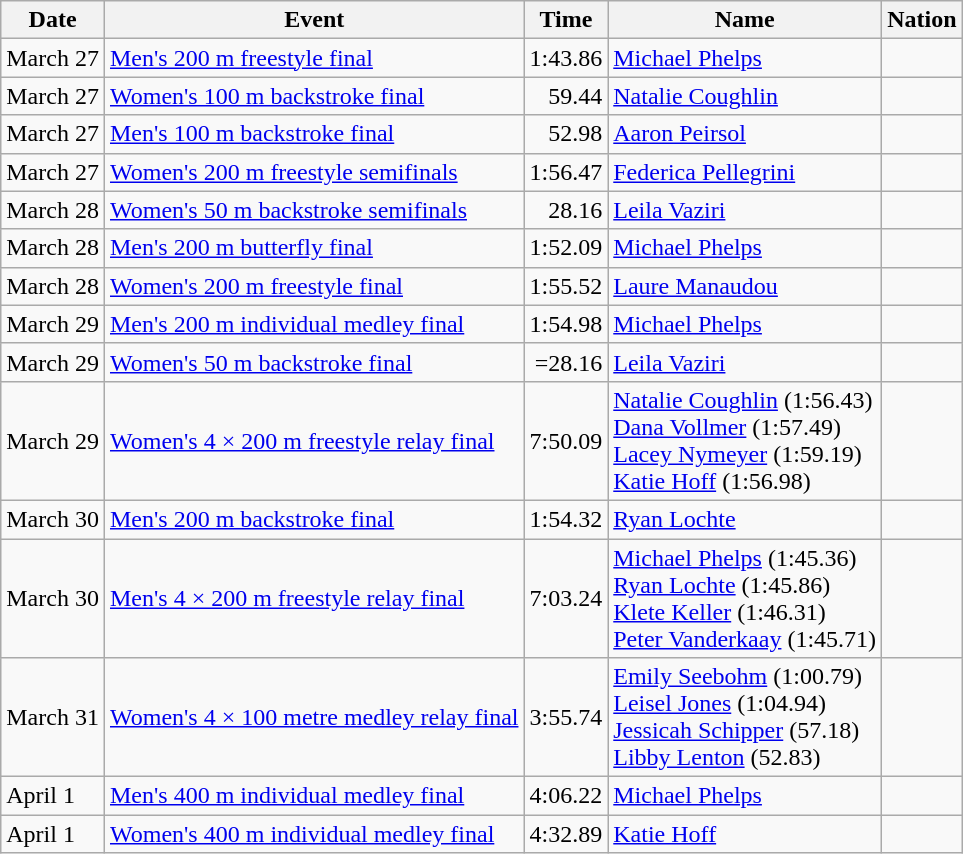<table class="wikitable">
<tr>
<th>Date</th>
<th>Event</th>
<th>Time</th>
<th>Name</th>
<th>Nation</th>
</tr>
<tr>
<td>March 27</td>
<td><a href='#'>Men's 200 m freestyle final</a></td>
<td align="right">1:43.86</td>
<td><a href='#'>Michael Phelps</a></td>
<td></td>
</tr>
<tr>
<td>March 27</td>
<td><a href='#'>Women's 100 m backstroke final</a></td>
<td align="right">59.44</td>
<td><a href='#'>Natalie Coughlin</a></td>
<td></td>
</tr>
<tr>
<td>March 27</td>
<td><a href='#'>Men's 100 m backstroke final</a></td>
<td align="right">52.98</td>
<td><a href='#'>Aaron Peirsol</a></td>
<td></td>
</tr>
<tr>
<td>March 27</td>
<td><a href='#'>Women's 200 m freestyle semifinals</a></td>
<td align="right">1:56.47</td>
<td><a href='#'>Federica Pellegrini</a></td>
<td></td>
</tr>
<tr>
<td>March 28</td>
<td><a href='#'>Women's 50 m backstroke semifinals</a></td>
<td align="right">28.16</td>
<td><a href='#'>Leila Vaziri</a></td>
<td></td>
</tr>
<tr>
<td>March 28</td>
<td><a href='#'>Men's 200 m butterfly final</a></td>
<td align="right">1:52.09</td>
<td><a href='#'>Michael Phelps</a></td>
<td></td>
</tr>
<tr>
<td>March 28</td>
<td><a href='#'>Women's 200 m freestyle final</a></td>
<td align="right">1:55.52</td>
<td><a href='#'>Laure Manaudou</a></td>
<td></td>
</tr>
<tr>
<td>March 29</td>
<td><a href='#'>Men's 200 m individual medley final</a></td>
<td align="right">1:54.98</td>
<td><a href='#'>Michael Phelps</a></td>
<td></td>
</tr>
<tr>
<td>March 29</td>
<td><a href='#'>Women's 50 m backstroke final</a></td>
<td align="right">=28.16</td>
<td><a href='#'>Leila Vaziri</a></td>
<td></td>
</tr>
<tr>
<td>March 29</td>
<td><a href='#'>Women's 4 × 200 m freestyle relay final</a></td>
<td align="right">7:50.09</td>
<td><a href='#'>Natalie Coughlin</a> (1:56.43)<br><a href='#'>Dana Vollmer</a> (1:57.49)<br><a href='#'>Lacey Nymeyer</a> (1:59.19)<br><a href='#'>Katie Hoff</a> (1:56.98)</td>
<td></td>
</tr>
<tr>
<td>March 30</td>
<td><a href='#'>Men's 200 m backstroke final</a></td>
<td align="right">1:54.32</td>
<td><a href='#'>Ryan Lochte</a></td>
<td></td>
</tr>
<tr>
<td>March 30</td>
<td><a href='#'>Men's 4 × 200 m freestyle relay final</a></td>
<td align="right">7:03.24</td>
<td><a href='#'>Michael Phelps</a> (1:45.36)<br><a href='#'>Ryan Lochte</a> (1:45.86)<br><a href='#'>Klete Keller</a> (1:46.31)<br><a href='#'>Peter Vanderkaay</a> (1:45.71)</td>
<td></td>
</tr>
<tr>
<td>March 31</td>
<td><a href='#'>Women's 4 × 100 metre medley relay final</a></td>
<td align="right">3:55.74</td>
<td><a href='#'>Emily Seebohm</a> (1:00.79)<br><a href='#'>Leisel Jones</a> (1:04.94)<br><a href='#'>Jessicah Schipper</a> (57.18)<br><a href='#'>Libby Lenton</a> (52.83)</td>
<td></td>
</tr>
<tr>
<td>April 1</td>
<td><a href='#'>Men's 400 m individual medley final</a></td>
<td align="right">4:06.22</td>
<td><a href='#'>Michael Phelps</a></td>
<td></td>
</tr>
<tr>
<td>April 1</td>
<td><a href='#'>Women's 400 m individual medley final</a></td>
<td align="right">4:32.89</td>
<td><a href='#'>Katie Hoff</a></td>
<td></td>
</tr>
</table>
